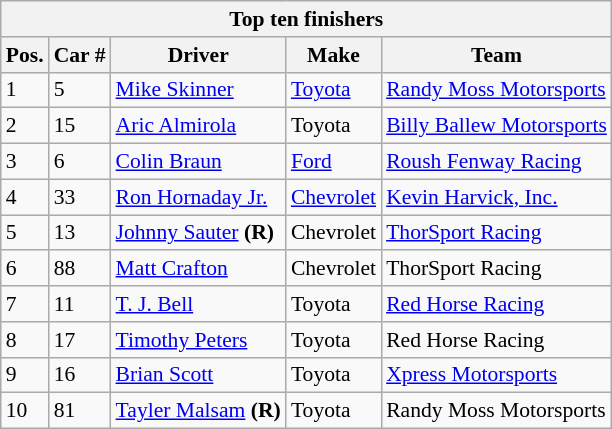<table class="wikitable" style="font-size: 90%">
<tr>
<th colspan=9>Top ten finishers</th>
</tr>
<tr>
<th>Pos.</th>
<th>Car #</th>
<th>Driver</th>
<th>Make</th>
<th>Team</th>
</tr>
<tr>
<td>1</td>
<td>5</td>
<td><a href='#'>Mike Skinner</a></td>
<td><a href='#'>Toyota</a></td>
<td><a href='#'>Randy Moss Motorsports</a></td>
</tr>
<tr>
<td>2</td>
<td>15</td>
<td><a href='#'>Aric Almirola</a></td>
<td>Toyota</td>
<td><a href='#'>Billy Ballew Motorsports</a></td>
</tr>
<tr>
<td>3</td>
<td>6</td>
<td><a href='#'>Colin Braun</a></td>
<td><a href='#'>Ford</a></td>
<td><a href='#'>Roush Fenway Racing</a></td>
</tr>
<tr>
<td>4</td>
<td>33</td>
<td><a href='#'>Ron Hornaday Jr.</a></td>
<td><a href='#'>Chevrolet</a></td>
<td><a href='#'>Kevin Harvick, Inc.</a></td>
</tr>
<tr>
<td>5</td>
<td>13</td>
<td><a href='#'>Johnny Sauter</a> <strong>(R)</strong></td>
<td>Chevrolet</td>
<td><a href='#'>ThorSport Racing</a></td>
</tr>
<tr>
<td>6</td>
<td>88</td>
<td><a href='#'>Matt Crafton</a></td>
<td>Chevrolet</td>
<td>ThorSport Racing</td>
</tr>
<tr>
<td>7</td>
<td>11</td>
<td><a href='#'>T. J. Bell</a></td>
<td>Toyota</td>
<td><a href='#'>Red Horse Racing</a></td>
</tr>
<tr>
<td>8</td>
<td>17</td>
<td><a href='#'>Timothy Peters</a></td>
<td>Toyota</td>
<td>Red Horse Racing</td>
</tr>
<tr>
<td>9</td>
<td>16</td>
<td><a href='#'>Brian Scott</a></td>
<td>Toyota</td>
<td><a href='#'>Xpress Motorsports</a></td>
</tr>
<tr>
<td>10</td>
<td>81</td>
<td><a href='#'>Tayler Malsam</a> <strong>(R)</strong></td>
<td>Toyota</td>
<td>Randy Moss Motorsports</td>
</tr>
</table>
